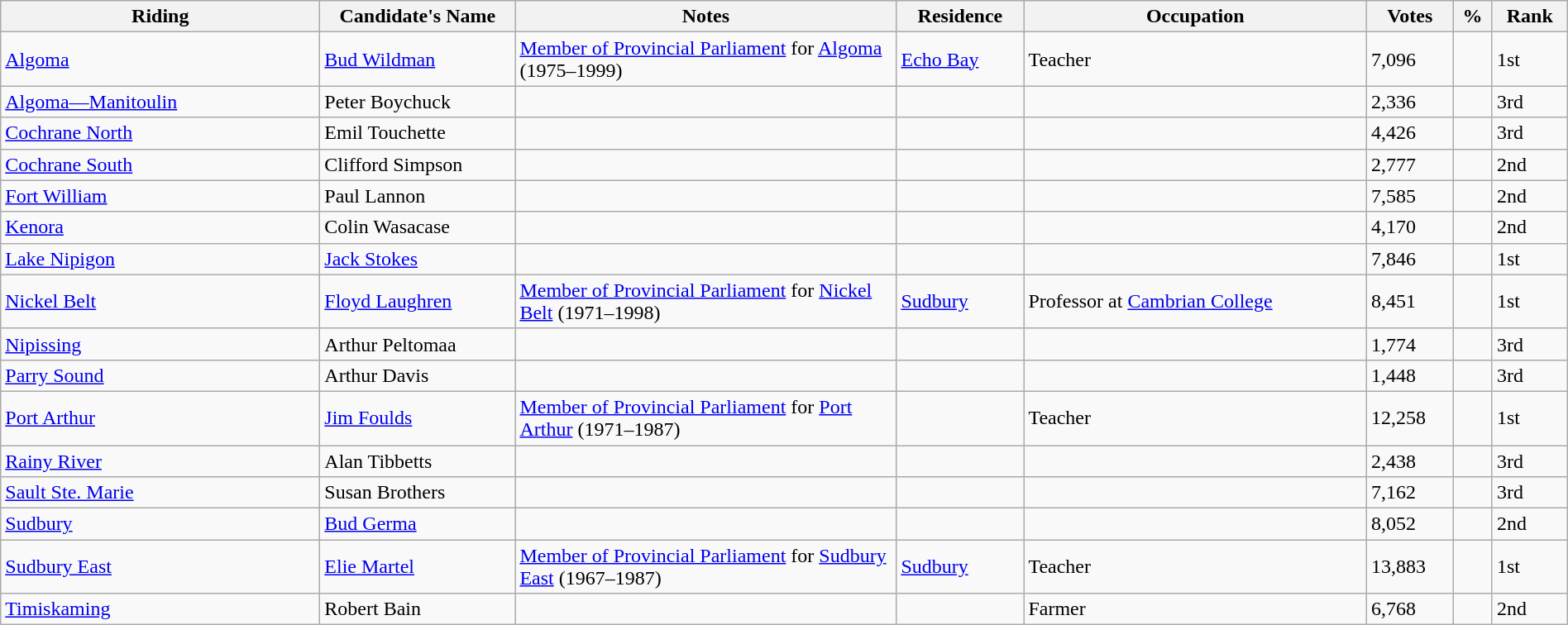<table class="wikitable sortable" width="100%">
<tr>
<th style="width:250px;">Riding<br></th>
<th style="width:150px;">Candidate's Name</th>
<th style="width:300px;">Notes</th>
<th>Residence</th>
<th>Occupation</th>
<th>Votes</th>
<th>%</th>
<th>Rank</th>
</tr>
<tr>
<td><a href='#'>Algoma</a></td>
<td><a href='#'>Bud Wildman</a></td>
<td><a href='#'>Member of Provincial Parliament</a> for <a href='#'>Algoma</a> (1975–1999)</td>
<td><a href='#'>Echo Bay</a></td>
<td>Teacher</td>
<td>7,096</td>
<td></td>
<td>1st</td>
</tr>
<tr>
<td><a href='#'>Algoma—Manitoulin</a></td>
<td>Peter Boychuck</td>
<td></td>
<td></td>
<td></td>
<td>2,336</td>
<td></td>
<td>3rd</td>
</tr>
<tr>
<td><a href='#'>Cochrane North</a></td>
<td>Emil Touchette</td>
<td></td>
<td></td>
<td></td>
<td>4,426</td>
<td></td>
<td>3rd</td>
</tr>
<tr>
<td><a href='#'>Cochrane South</a></td>
<td>Clifford Simpson</td>
<td></td>
<td></td>
<td></td>
<td>2,777</td>
<td></td>
<td>2nd</td>
</tr>
<tr>
<td><a href='#'>Fort William</a></td>
<td>Paul Lannon</td>
<td></td>
<td></td>
<td></td>
<td>7,585</td>
<td></td>
<td>2nd</td>
</tr>
<tr>
<td><a href='#'>Kenora</a></td>
<td>Colin Wasacase</td>
<td></td>
<td></td>
<td></td>
<td>4,170</td>
<td></td>
<td>2nd</td>
</tr>
<tr>
<td><a href='#'>Lake Nipigon</a></td>
<td><a href='#'>Jack Stokes</a></td>
<td></td>
<td></td>
<td></td>
<td>7,846</td>
<td></td>
<td>1st</td>
</tr>
<tr>
<td><a href='#'>Nickel Belt</a></td>
<td><a href='#'>Floyd Laughren</a></td>
<td><a href='#'>Member of Provincial Parliament</a> for <a href='#'>Nickel Belt</a> (1971–1998)</td>
<td><a href='#'>Sudbury</a></td>
<td>Professor at <a href='#'>Cambrian College</a></td>
<td>8,451</td>
<td></td>
<td>1st</td>
</tr>
<tr>
<td><a href='#'>Nipissing</a></td>
<td>Arthur Peltomaa</td>
<td></td>
<td></td>
<td></td>
<td>1,774</td>
<td></td>
<td>3rd</td>
</tr>
<tr>
<td><a href='#'>Parry Sound</a></td>
<td>Arthur Davis</td>
<td></td>
<td></td>
<td></td>
<td>1,448</td>
<td></td>
<td>3rd</td>
</tr>
<tr>
<td><a href='#'>Port Arthur</a></td>
<td><a href='#'>Jim Foulds</a></td>
<td><a href='#'>Member of Provincial Parliament</a> for <a href='#'>Port Arthur</a> (1971–1987)</td>
<td></td>
<td>Teacher</td>
<td>12,258</td>
<td></td>
<td>1st</td>
</tr>
<tr>
<td><a href='#'>Rainy River</a></td>
<td>Alan Tibbetts</td>
<td></td>
<td></td>
<td></td>
<td>2,438</td>
<td></td>
<td>3rd</td>
</tr>
<tr>
<td><a href='#'>Sault Ste. Marie</a></td>
<td>Susan Brothers</td>
<td></td>
<td></td>
<td></td>
<td>7,162</td>
<td></td>
<td>3rd</td>
</tr>
<tr>
<td><a href='#'>Sudbury</a></td>
<td><a href='#'>Bud Germa</a></td>
<td></td>
<td></td>
<td></td>
<td>8,052</td>
<td></td>
<td>2nd</td>
</tr>
<tr>
<td><a href='#'>Sudbury East</a></td>
<td><a href='#'>Elie Martel</a></td>
<td><a href='#'>Member of Provincial Parliament</a> for <a href='#'>Sudbury East</a> (1967–1987)</td>
<td><a href='#'>Sudbury</a></td>
<td>Teacher</td>
<td>13,883</td>
<td></td>
<td>1st</td>
</tr>
<tr>
<td><a href='#'>Timiskaming</a></td>
<td>Robert Bain</td>
<td></td>
<td></td>
<td>Farmer</td>
<td>6,768</td>
<td></td>
<td>2nd</td>
</tr>
</table>
